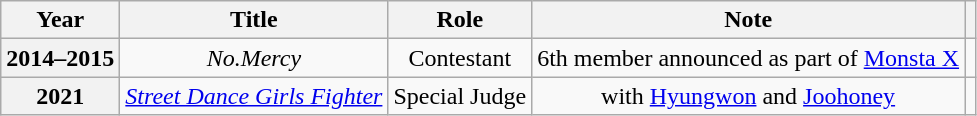<table class="wikitable sortable plainrowheaders" style="text-align: center;">
<tr>
<th scope="col">Year</th>
<th scope="col">Title</th>
<th scope="col">Role</th>
<th scope="col">Note</th>
<th scope="col" class="unsortable"></th>
</tr>
<tr>
<th scope="row">2014–2015</th>
<td><em>No.Mercy</em></td>
<td>Contestant</td>
<td>6th member announced as part of <a href='#'>Monsta X</a></td>
<td></td>
</tr>
<tr>
<th scope="row">2021</th>
<td><em><a href='#'>Street Dance Girls Fighter</a></em></td>
<td>Special Judge</td>
<td>with <a href='#'>Hyungwon</a> and <a href='#'>Joohoney</a></td>
<td></td>
</tr>
</table>
